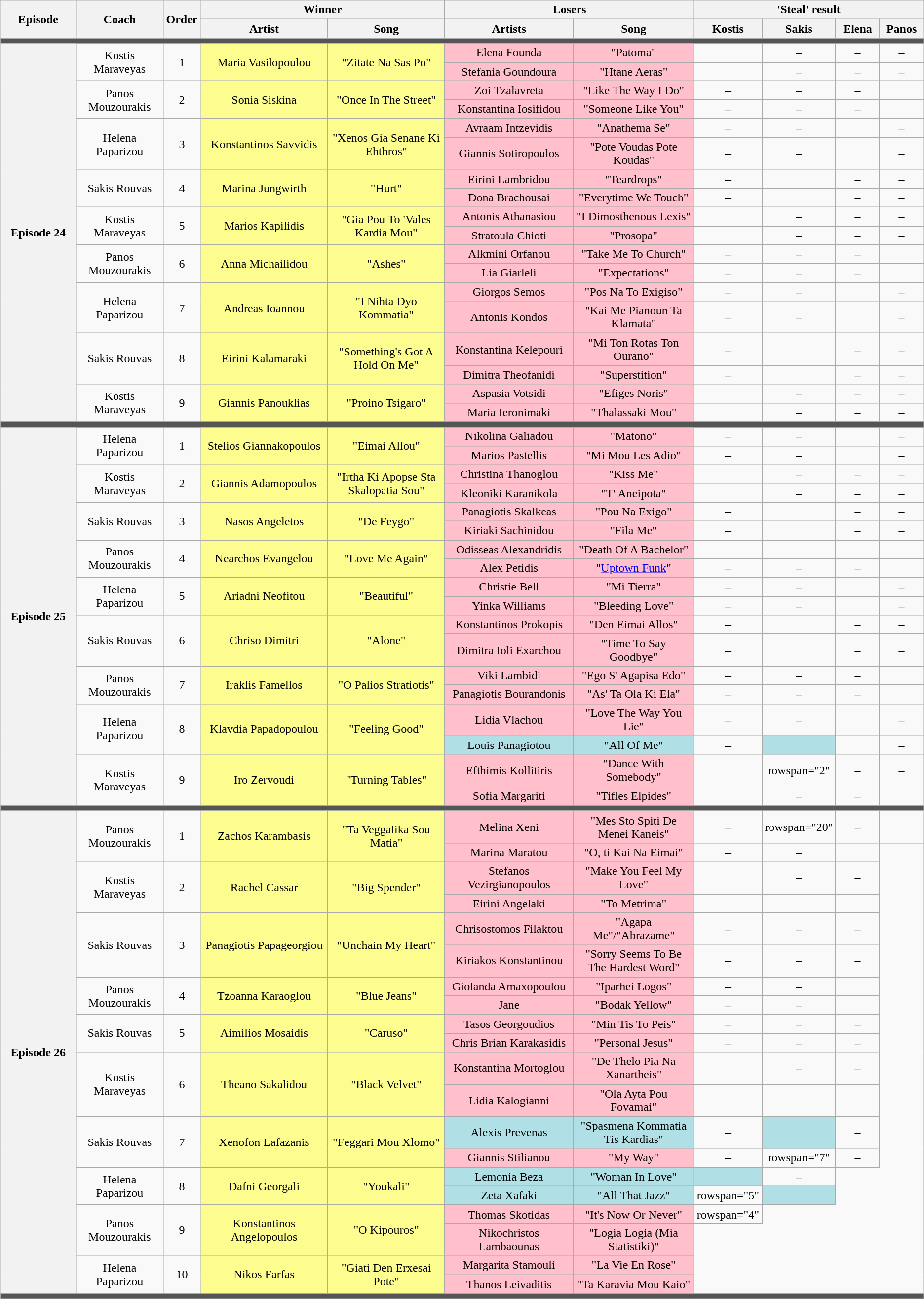<table class="wikitable" style="text-align: center; width: auto;">
<tr>
<th rowspan="2" style="width:09%;">Episode</th>
<th rowspan="2" style="width:10%;">Coach</th>
<th rowspan="2" style="width:02%;">Order</th>
<th colspan="2" style="width:29%;">Winner</th>
<th colspan="2" style="width:29%;">Losers</th>
<th colspan="4" style="width:20%;">'Steal' result</th>
</tr>
<tr>
<th style="width:15%;">Artist</th>
<th style="width:14%;">Song</th>
<th style="width:15%;">Artists</th>
<th style="width:14%;">Song</th>
<th style="width:05%;">Kostis</th>
<th style="width:05%;">Sakis</th>
<th style="width:05%;">Elena</th>
<th style="width:05%;">Panos</th>
</tr>
<tr>
<td colspan="11" style="background:#555;"></td>
</tr>
<tr>
<th rowspan="18">Episode 24<br><small></small></th>
<td rowspan="2">Kostis Maraveyas</td>
<td rowspan="2">1</td>
<td rowspan="2" style="background:#fdfc8f;text-align:center;">Maria Vasilopoulou</td>
<td rowspan="2" style="background:#fdfc8f;text-align:center;">"Zitate Na Sas Po"</td>
<td style="background:pink;text-align:center;">Elena Founda</td>
<td style="background:pink;text-align:center;">"Patoma"</td>
<td></td>
<td>–</td>
<td>–</td>
<td>–</td>
</tr>
<tr>
<td style="background:pink;text-align:center;">Stefania Goundoura</td>
<td style="background:pink;text-align:center;">"Htane Aeras"</td>
<td></td>
<td>–</td>
<td>–</td>
<td>–</td>
</tr>
<tr>
<td rowspan="2">Panos Mouzourakis</td>
<td rowspan="2">2</td>
<td rowspan="2" style="background:#fdfc8f;text-align:center;">Sonia Siskina</td>
<td rowspan="2" style="background:#fdfc8f;text-align:center;">"Once In The Street"</td>
<td style="background:pink;text-align:center;">Zoi Tzalavreta</td>
<td style="background:pink;text-align:center;">"Like The Way I Do"</td>
<td>–</td>
<td>–</td>
<td>–</td>
<td></td>
</tr>
<tr>
<td style="background:pink;text-align:center;">Konstantina Iosifidou</td>
<td style="background:pink;text-align:center;">"Someone Like You"</td>
<td>–</td>
<td>–</td>
<td>–</td>
<td></td>
</tr>
<tr>
<td rowspan="2">Helena Paparizou</td>
<td rowspan="2">3</td>
<td rowspan="2" style="background:#fdfc8f;text-align:center;">Konstantinos Savvidis</td>
<td rowspan="2" style="background:#fdfc8f;text-align:center;">"Xenos Gia Senane Ki Ehthros"</td>
<td style="background:pink;text-align:center;">Avraam Intzevidis</td>
<td style="background:pink;text-align:center;">"Anathema Se"</td>
<td>–</td>
<td>–</td>
<td></td>
<td>–</td>
</tr>
<tr>
<td style="background:pink;text-align:center;">Giannis Sotiropoulos</td>
<td style="background:pink;text-align:center;">"Pote Voudas Pote Koudas"</td>
<td>–</td>
<td>–</td>
<td></td>
<td>–</td>
</tr>
<tr>
<td rowspan="2">Sakis Rouvas</td>
<td rowspan="2">4</td>
<td rowspan="2" style="background:#fdfc8f;text-align:center;">Marina Jungwirth</td>
<td rowspan="2" style="background:#fdfc8f;text-align:center;">"Hurt"</td>
<td style="background:pink;text-align:center;">Eirini Lambridou</td>
<td style="background:pink;text-align:center;">"Teardrops"</td>
<td>–</td>
<td></td>
<td>–</td>
<td>–</td>
</tr>
<tr>
<td style="background:pink;text-align:center;">Dona Brachousai</td>
<td style="background:pink;text-align:center;">"Everytime We Touch"</td>
<td>–</td>
<td></td>
<td>–</td>
<td>–</td>
</tr>
<tr>
<td rowspan="2">Kostis Maraveyas</td>
<td rowspan="2">5</td>
<td rowspan="2" style="background:#fdfc8f;text-align:center;">Marios Kapilidis</td>
<td rowspan="2" style="background:#fdfc8f;text-align:center;">"Gia Pou To 'Vales Kardia Mou"</td>
<td style="background:pink;text-align:center;">Antonis Athanasiou</td>
<td style="background:pink;text-align:center;">"I Dimosthenous Lexis"</td>
<td></td>
<td>–</td>
<td>–</td>
<td>–</td>
</tr>
<tr>
<td style="background:pink;text-align:center;">Stratoula Chioti</td>
<td style="background:pink;text-align:center;">"Prosopa"</td>
<td></td>
<td>–</td>
<td>–</td>
<td>–</td>
</tr>
<tr>
<td rowspan="2">Panos Mouzourakis</td>
<td rowspan="2">6</td>
<td rowspan="2" style="background:#fdfc8f;text-align:center;">Anna Michailidou</td>
<td rowspan="2" style="background:#fdfc8f;text-align:center;">"Ashes"</td>
<td style="background:pink;text-align:center;">Alkmini Orfanou</td>
<td style="background:pink;text-align:center;">"Take Me To Church"</td>
<td>–</td>
<td>–</td>
<td>–</td>
<td></td>
</tr>
<tr>
<td style="background:pink;text-align:center;">Lia Giarleli</td>
<td style="background:pink;text-align:center;">"Expectations"</td>
<td>–</td>
<td>–</td>
<td>–</td>
<td></td>
</tr>
<tr>
<td rowspan="2">Helena Paparizou</td>
<td rowspan="2">7</td>
<td rowspan="2" style="background:#fdfc8f;text-align:center;">Andreas Ioannou</td>
<td rowspan="2" style="background:#fdfc8f;text-align:center;">"I Nihta Dyo Kommatia"</td>
<td style="background:pink;text-align:center;">Giorgos Semos</td>
<td style="background:pink;text-align:center;">"Pos Na To Exigiso"</td>
<td>–</td>
<td>–</td>
<td></td>
<td>–</td>
</tr>
<tr>
<td style="background:pink;text-align:center;">Antonis Kondos</td>
<td style="background:pink;text-align:center;">"Kai Me Pianoun Ta Klamata"</td>
<td>–</td>
<td>–</td>
<td></td>
<td>–</td>
</tr>
<tr>
<td rowspan="2">Sakis Rouvas</td>
<td rowspan="2">8</td>
<td rowspan="2" style="background:#fdfc8f;text-align:center;">Eirini Kalamaraki</td>
<td rowspan="2" style="background:#fdfc8f;text-align:center;">"Something's Got A Hold On Me"</td>
<td style="background:pink;text-align:center;">Konstantina Kelepouri</td>
<td style="background:pink;text-align:center;">"Mi Ton Rotas Ton Ourano"</td>
<td>–</td>
<td></td>
<td>–</td>
<td>–</td>
</tr>
<tr>
<td style="background:pink;text-align:center;">Dimitra Theofanidi</td>
<td style="background:pink;text-align:center;">"Superstition"</td>
<td>–</td>
<td></td>
<td>–</td>
<td>–</td>
</tr>
<tr>
<td rowspan="2">Kostis Maraveyas</td>
<td rowspan="2">9</td>
<td rowspan="2" style="background:#fdfc8f;text-align:center;">Giannis Panouklias</td>
<td rowspan="2" style="background:#fdfc8f;text-align:center;">"Proino Tsigaro"</td>
<td style="background:pink;text-align:center;">Aspasia Votsidi</td>
<td style="background:pink;text-align:center;">"Efiges Noris"</td>
<td></td>
<td>–</td>
<td>–</td>
<td>–</td>
</tr>
<tr>
<td style="background:pink;text-align:center;">Maria Ieronimaki</td>
<td style="background:pink;text-align:center;">"Thalassaki Mou"</td>
<td></td>
<td>–</td>
<td>–</td>
<td>–</td>
</tr>
<tr>
<td colspan="11" style="background:#555;"></td>
</tr>
<tr>
<th rowspan="18">Episode 25<br><small></small></th>
<td rowspan="2">Helena Paparizou</td>
<td rowspan="2">1</td>
<td rowspan="2" style="background:#fdfc8f;text-align:center;">Stelios Giannakopoulos</td>
<td rowspan="2" style="background:#fdfc8f;text-align:center;">"Eimai Allou"</td>
<td style="background:pink;text-align:center;">Nikolina Galiadou</td>
<td style="background:pink;text-align:center;">"Matono"</td>
<td>–</td>
<td>–</td>
<td></td>
<td>–</td>
</tr>
<tr>
<td style="background:pink;text-align:center;">Marios Pastellis</td>
<td style="background:pink;text-align:center;">"Mi Mou Les Adio"</td>
<td>–</td>
<td>–</td>
<td></td>
<td>–</td>
</tr>
<tr>
<td rowspan="2">Kostis Maraveyas</td>
<td rowspan="2">2</td>
<td rowspan="2" style="background:#fdfc8f;text-align:center;">Giannis Adamopoulos</td>
<td rowspan="2" style="background:#fdfc8f;text-align:center;">"Irtha Ki Apopse Sta Skalopatia Sou"</td>
<td style="background:pink;text-align:center;">Christina Thanoglou</td>
<td style="background:pink;text-align:center;">"Kiss Me"</td>
<td></td>
<td>–</td>
<td>–</td>
<td>–</td>
</tr>
<tr>
<td style="background:pink;text-align:center;">Kleoniki Karanikola</td>
<td style="background:pink;text-align:center;">"T' Aneipota"</td>
<td></td>
<td>–</td>
<td>–</td>
<td>–</td>
</tr>
<tr>
<td rowspan="2">Sakis Rouvas</td>
<td rowspan="2">3</td>
<td rowspan="2" style="background:#fdfc8f;text-align:center;">Nasos Angeletos</td>
<td rowspan="2" style="background:#fdfc8f;text-align:center;">"De Feygo"</td>
<td style="background:pink;text-align:center;">Panagiotis Skalkeas</td>
<td style="background:pink;text-align:center;">"Pou Na Exigo"</td>
<td>–</td>
<td></td>
<td>–</td>
<td>–</td>
</tr>
<tr>
<td style="background:pink;text-align:center;">Kiriaki Sachinidou</td>
<td style="background:pink;text-align:center;">"Fila Me"</td>
<td>–</td>
<td></td>
<td>–</td>
<td>–</td>
</tr>
<tr>
<td rowspan="2">Panos Mouzourakis</td>
<td rowspan="2">4</td>
<td rowspan="2" style="background:#fdfc8f;text-align:center;">Nearchos Evangelou</td>
<td rowspan="2" style="background:#fdfc8f;text-align:center;">"Love Me Again"</td>
<td style="background:pink;text-align:center;">Odisseas Alexandridis</td>
<td style="background:pink;text-align:center;">"Death Of A Bachelor"</td>
<td>–</td>
<td>–</td>
<td>–</td>
<td></td>
</tr>
<tr>
<td style="background:pink;text-align:center;">Alex Petidis</td>
<td style="background:pink;text-align:center;">"<a href='#'>Uptown Funk</a>"</td>
<td>–</td>
<td>–</td>
<td>–</td>
<td></td>
</tr>
<tr>
<td rowspan="2">Helena Paparizou</td>
<td rowspan="2">5</td>
<td rowspan="2" style="background:#fdfc8f;text-align:center;">Ariadni Neofitou</td>
<td rowspan="2" style="background:#fdfc8f;text-align:center;">"Beautiful"</td>
<td style="background:pink;text-align:center;">Christie Bell</td>
<td style="background:pink;text-align:center;">"Mi Tierra"</td>
<td>–</td>
<td>–</td>
<td></td>
<td>–</td>
</tr>
<tr>
<td style="background:pink;text-align:center;">Yinka Williams</td>
<td style="background:pink;text-align:center;">"Bleeding Love"</td>
<td>–</td>
<td>–</td>
<td></td>
<td>–</td>
</tr>
<tr>
<td rowspan="2">Sakis Rouvas</td>
<td rowspan="2">6</td>
<td rowspan="2" style="background:#fdfc8f;text-align:center;">Chriso Dimitri</td>
<td rowspan="2" style="background:#fdfc8f;text-align:center;">"Alone"</td>
<td style="background:pink;text-align:center;">Konstantinos Prokopis</td>
<td style="background:pink;text-align:center;">"Den Eimai Allos"</td>
<td>–</td>
<td></td>
<td>–</td>
<td>–</td>
</tr>
<tr>
<td style="background:pink;text-align:center;">Dimitra Ioli Exarchou</td>
<td style="background:pink;text-align:center;">"Time To Say Goodbye"</td>
<td>–</td>
<td></td>
<td>–</td>
<td>–</td>
</tr>
<tr>
<td rowspan="2">Panos Mouzourakis</td>
<td rowspan="2">7</td>
<td rowspan="2" style="background:#fdfc8f;text-align:center;">Iraklis Famellos</td>
<td rowspan="2" style="background:#fdfc8f;text-align:center;">"O Palios Stratiotis"</td>
<td style="background:pink;text-align:center;">Viki Lambidi</td>
<td style="background:pink;text-align:center;">"Ego S' Agapisa Edo"</td>
<td>–</td>
<td>–</td>
<td>–</td>
<td></td>
</tr>
<tr>
<td style="background:pink;text-align:center;">Panagiotis Bourandonis</td>
<td style="background:pink;text-align:center;">"As' Ta Ola Ki Ela"</td>
<td>–</td>
<td>–</td>
<td>–</td>
<td></td>
</tr>
<tr>
<td rowspan="2">Helena Paparizou</td>
<td rowspan="2">8</td>
<td rowspan="2" style="background:#fdfc8f;text-align:center;">Klavdia Papadopoulou</td>
<td rowspan="2" style="background:#fdfc8f;text-align:center;">"Feeling Good"</td>
<td style="background:pink;text-align:center;">Lidia Vlachou</td>
<td style="background:pink;text-align:center;">"Love The Way You Lie"</td>
<td>–</td>
<td>–</td>
<td></td>
<td>–</td>
</tr>
<tr>
<td style="background:#b0e0e6;text-align:center;">Louis Panagiotou</td>
<td style="background:#b0e0e6;text-align:center;">"All Of Me"</td>
<td>–</td>
<td style="background:#b0e0e6;text-align:center;"></td>
<td></td>
<td>–</td>
</tr>
<tr>
<td rowspan="2">Kostis Maraveyas</td>
<td rowspan="2">9</td>
<td rowspan="2" style="background:#fdfc8f;text-align:center;">Iro Zervoudi</td>
<td rowspan="2" style="background:#fdfc8f;text-align:center;">"Turning Tables"</td>
<td style="background:pink;text-align:center;">Efthimis Kollitiris</td>
<td style="background:pink;text-align:center;">"Dance With Somebody"</td>
<td></td>
<td>rowspan="2" </td>
<td>–</td>
<td>–</td>
</tr>
<tr>
<td style="background:pink;text-align:center;">Sofia Margariti</td>
<td style="background:pink;text-align:center;">"Tifles Elpides"</td>
<td></td>
<td>–</td>
<td>–</td>
</tr>
<tr>
<td colspan="11" style="background:#555;"></td>
</tr>
<tr>
<th rowspan="20">Episode 26<br><small></small></th>
<td rowspan="2">Panos Mouzourakis</td>
<td rowspan="2">1</td>
<td rowspan="2" style="background:#fdfc8f;text-align:center;">Zachos Karambasis</td>
<td rowspan="2" style="background:#fdfc8f;text-align:center;">"Ta Veggalika Sou Matia"</td>
<td style="background:pink;text-align:center;">Melina Xeni</td>
<td style="background:pink;text-align:center;">"Mes Sto Spiti De Menei Kaneis"</td>
<td>–</td>
<td>rowspan="20" </td>
<td>–</td>
<td></td>
</tr>
<tr>
<td style="background:pink;text-align:center;">Marina Maratou</td>
<td style="background:pink;text-align:center;">"O, ti Kai Na Eimai"</td>
<td>–</td>
<td>–</td>
<td></td>
</tr>
<tr>
<td rowspan="2">Kostis Maraveyas</td>
<td rowspan="2">2</td>
<td rowspan="2" style="background:#fdfc8f;text-align:center;">Rachel Cassar</td>
<td rowspan="2" style="background:#fdfc8f;text-align:center;">"Big Spender"</td>
<td style="background:pink;text-align:center;">Stefanos Vezirgianopoulos</td>
<td style="background:pink;text-align:center;">"Make You Feel My Love"</td>
<td></td>
<td>–</td>
<td>–</td>
</tr>
<tr>
<td style="background:pink;text-align:center;">Eirini Angelaki</td>
<td style="background:pink;text-align:center;">"To Metrima"</td>
<td></td>
<td>–</td>
<td>–</td>
</tr>
<tr>
<td rowspan="2">Sakis Rouvas</td>
<td rowspan="2">3</td>
<td rowspan="2" style="background:#fdfc8f;text-align:center;">Panagiotis Papageorgiou</td>
<td rowspan="2" style="background:#fdfc8f;text-align:center;">"Unchain My Heart"</td>
<td style="background:pink;text-align:center;">Chrisostomos Filaktou</td>
<td style="background:pink;text-align:center;">"Agapa Me"/"Abrazame"</td>
<td>–</td>
<td>–</td>
<td>–</td>
</tr>
<tr>
<td style="background:pink;text-align:center;">Kiriakos Konstantinou</td>
<td style="background:pink;text-align:center;">"Sorry Seems To Be The Hardest Word"</td>
<td>–</td>
<td>–</td>
<td>–</td>
</tr>
<tr>
<td rowspan="2">Panos Mouzourakis</td>
<td rowspan="2">4</td>
<td rowspan="2" style="background:#fdfc8f;text-align:center;">Tzoanna Karaoglou</td>
<td rowspan="2" style="background:#fdfc8f;text-align:center;">"Blue Jeans"</td>
<td style="background:pink;text-align:center;">Giolanda Amaxopoulou</td>
<td style="background:pink;text-align:center;">"Iparhei Logos"</td>
<td>–</td>
<td>–</td>
<td></td>
</tr>
<tr>
<td style="background:pink;text-align:center;">Jane</td>
<td style="background:pink;text-align:center;">"Bodak Yellow"</td>
<td>–</td>
<td>–</td>
<td></td>
</tr>
<tr>
<td rowspan="2">Sakis Rouvas</td>
<td rowspan="2">5</td>
<td rowspan="2" style="background:#fdfc8f;text-align:center;">Aimilios Mosaidis</td>
<td rowspan="2" style="background:#fdfc8f;text-align:center;">"Caruso"</td>
<td style="background:pink;text-align:center;">Tasos Georgoudios</td>
<td style="background:pink;text-align:center;">"Min Tis To Peis"</td>
<td>–</td>
<td>–</td>
<td>–</td>
</tr>
<tr>
<td style="background:pink;text-align:center;">Chris Brian Karakasidis</td>
<td style="background:pink;text-align:center;">"Personal Jesus"</td>
<td>–</td>
<td>–</td>
<td>–</td>
</tr>
<tr>
<td rowspan="2">Kostis Maraveyas</td>
<td rowspan="2">6</td>
<td rowspan="2" style="background:#fdfc8f;text-align:center;">Theano Sakalidou</td>
<td rowspan="2" style="background:#fdfc8f;text-align:center;">"Black Velvet"</td>
<td style="background:pink;text-align:center;">Konstantina Mortoglou</td>
<td style="background:pink;text-align:center;">"De Thelo Pia Na Xanartheis"</td>
<td></td>
<td>–</td>
<td>–</td>
</tr>
<tr>
<td style="background:pink;text-align:center;">Lidia Kalogianni</td>
<td style="background:pink;text-align:center;">"Ola Ayta Pou Fovamai"</td>
<td></td>
<td>–</td>
<td>–</td>
</tr>
<tr>
<td rowspan="2">Sakis Rouvas</td>
<td rowspan="2">7</td>
<td rowspan="2" style="background:#fdfc8f;text-align:center;">Xenofon Lafazanis</td>
<td rowspan="2" style="background:#fdfc8f;text-align:center;">"Feggari Mou Xlomo"</td>
<td style="background:#b0e0e6;text-align:center;">Alexis Prevenas</td>
<td style="background:#b0e0e6;text-align:center;">"Spasmena Kommatia Tis Kardias"</td>
<td>–</td>
<td style="background:#b0e0e6;text-align:center;"></td>
<td>–</td>
</tr>
<tr>
<td style="background:pink;text-align:center;">Giannis Stilianou</td>
<td style="background:pink;text-align:center;">"My Way"</td>
<td>–</td>
<td>rowspan="7" </td>
<td>–</td>
</tr>
<tr>
<td rowspan="2">Helena Paparizou</td>
<td rowspan="2">8</td>
<td rowspan="2" style="background:#fdfc8f;text-align:center;">Dafni Georgali</td>
<td rowspan="2" style="background:#fdfc8f;text-align:center;">"Youkali"</td>
<td style="background:#b0e0e6;text-align:center;">Lemonia Beza</td>
<td style="background:#b0e0e6;text-align:center;">"Woman In Love"</td>
<td style="background:#b0e0e6;text-align:center;"></td>
<td>–</td>
</tr>
<tr>
<td style="background:#b0e0e6;text-align:center;">Zeta Xafaki</td>
<td style="background:#b0e0e6;text-align:center;">"All That Jazz"</td>
<td>rowspan="5" </td>
<td style="background:#b0e0e6;text-align:center;"></td>
</tr>
<tr>
<td rowspan="2">Panos Mouzourakis</td>
<td rowspan="2">9</td>
<td rowspan="2" style="background:#fdfc8f;text-align:center;">Konstantinos Angelopoulos</td>
<td rowspan="2" style="background:#fdfc8f;text-align:center;">"O Kipouros"</td>
<td style="background:pink;text-align:center;">Thomas Skotidas</td>
<td style="background:pink;text-align:center;">"It's Now Or Never"</td>
<td>rowspan="4" </td>
</tr>
<tr>
<td style="background:pink;text-align:center;">Nikochristos Lambaounas</td>
<td style="background:pink;text-align:center;">"Logia Logia (Mia Statistiki)"</td>
</tr>
<tr>
<td rowspan="2">Helena Paparizou</td>
<td rowspan="2">10</td>
<td rowspan="2" style="background:#fdfc8f;text-align:center;">Nikos Farfas</td>
<td rowspan="2" style="background:#fdfc8f;text-align:center;">"Giati Den Erxesai Pote"</td>
<td style="background:pink;text-align:center;">Margarita Stamouli</td>
<td style="background:pink;text-align:center;">"La Vie En Rose"</td>
</tr>
<tr>
<td style="background:pink;text-align:center;">Thanos Leivaditis</td>
<td style="background:pink;text-align:center;">"Ta Karavia Mou Kaio"</td>
</tr>
<tr>
<td colspan="11" style="background:#555;"></td>
</tr>
</table>
